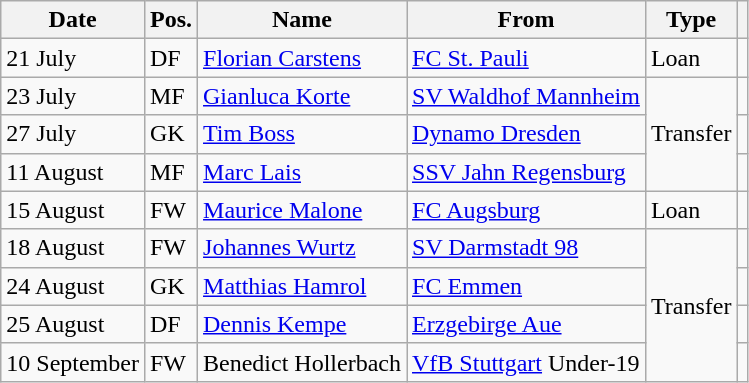<table class="wikitable">
<tr>
<th>Date</th>
<th>Pos.</th>
<th>Name</th>
<th>From</th>
<th>Type</th>
<th></th>
</tr>
<tr>
<td>21 July</td>
<td>DF</td>
<td> <a href='#'>Florian Carstens</a></td>
<td><a href='#'>FC St. Pauli</a></td>
<td>Loan</td>
<td></td>
</tr>
<tr>
<td>23 July</td>
<td>MF</td>
<td> <a href='#'>Gianluca Korte</a></td>
<td><a href='#'>SV Waldhof Mannheim</a></td>
<td rowspan=3>Transfer</td>
<td></td>
</tr>
<tr>
<td>27 July</td>
<td>GK</td>
<td> <a href='#'>Tim Boss</a></td>
<td><a href='#'>Dynamo Dresden</a></td>
<td></td>
</tr>
<tr>
<td>11 August</td>
<td>MF</td>
<td> <a href='#'>Marc Lais</a></td>
<td><a href='#'>SSV Jahn Regensburg</a></td>
<td></td>
</tr>
<tr>
<td>15 August</td>
<td>FW</td>
<td> <a href='#'>Maurice Malone</a></td>
<td><a href='#'>FC Augsburg</a></td>
<td>Loan</td>
<td></td>
</tr>
<tr>
<td>18 August</td>
<td>FW</td>
<td> <a href='#'>Johannes Wurtz</a></td>
<td><a href='#'>SV Darmstadt 98</a></td>
<td rowspan=4>Transfer</td>
<td></td>
</tr>
<tr>
<td>24 August</td>
<td>GK</td>
<td> <a href='#'>Matthias Hamrol</a></td>
<td><a href='#'>FC Emmen</a></td>
<td></td>
</tr>
<tr>
<td>25 August</td>
<td>DF</td>
<td> <a href='#'>Dennis Kempe</a></td>
<td><a href='#'>Erzgebirge Aue</a></td>
<td></td>
</tr>
<tr>
<td>10 September</td>
<td>FW</td>
<td> Benedict Hollerbach</td>
<td><a href='#'>VfB Stuttgart</a> Under-19</td>
<td></td>
</tr>
</table>
